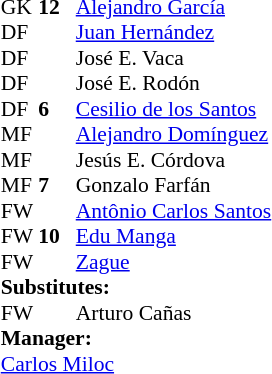<table cellspacing="0" cellpadding="0" style="font-size:90%; margin:0.2em auto;">
<tr>
<th width="25"></th>
<th width="25"></th>
</tr>
<tr>
<td>GK</td>
<td><strong>12</strong></td>
<td> <a href='#'>Alejandro García</a></td>
</tr>
<tr>
<td>DF</td>
<td></td>
<td> <a href='#'>Juan Hernández</a></td>
</tr>
<tr>
<td>DF</td>
<td></td>
<td> José E. Vaca</td>
</tr>
<tr>
<td>DF</td>
<td></td>
<td> José E. Rodón</td>
</tr>
<tr>
<td>DF</td>
<td><strong>6</strong></td>
<td> <a href='#'>Cesilio de los Santos</a></td>
</tr>
<tr>
<td>MF</td>
<td></td>
<td> <a href='#'>Alejandro Domínguez</a></td>
</tr>
<tr>
<td>MF</td>
<td></td>
<td> Jesús E. Córdova</td>
</tr>
<tr>
<td>MF</td>
<td><strong>7</strong></td>
<td> Gonzalo Farfán</td>
</tr>
<tr>
<td>FW</td>
<td></td>
<td> <a href='#'>Antônio Carlos Santos</a></td>
</tr>
<tr>
<td>FW</td>
<td><strong>10</strong></td>
<td> <a href='#'>Edu Manga</a></td>
<td></td>
<td></td>
</tr>
<tr>
<td>FW</td>
<td></td>
<td> <a href='#'>Zague</a></td>
</tr>
<tr>
<td colspan=3><strong>Substitutes:</strong></td>
</tr>
<tr>
<td>FW</td>
<td></td>
<td> Arturo Cañas</td>
<td></td>
<td></td>
</tr>
<tr>
<td colspan=3><strong>Manager:</strong></td>
</tr>
<tr>
<td colspan=4> <a href='#'>Carlos Miloc</a></td>
</tr>
</table>
